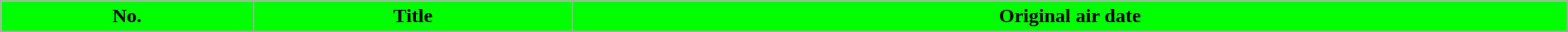<table class="wikitable plainrowheaders" style="width: 100%;">
<tr>
<th style="background:#00ff00">No.</th>
<th style="background:#00ff00">Title</th>
<th style="background:#00ff00">Original air date<br>













</th>
</tr>
</table>
